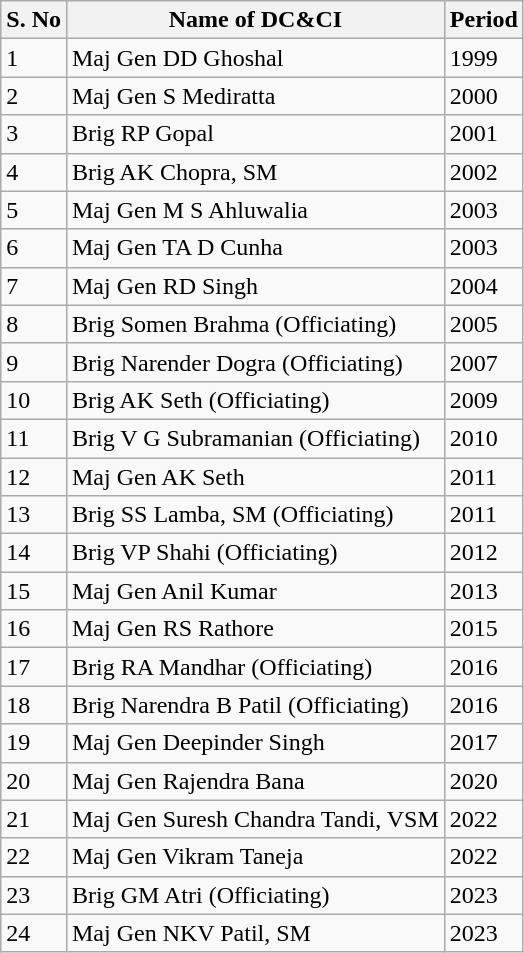<table class="wikitable">
<tr>
<th>S. No</th>
<th>Name of DC&CI</th>
<th>Period</th>
</tr>
<tr>
<td>1</td>
<td>Maj Gen DD Ghoshal</td>
<td>1999</td>
</tr>
<tr>
<td>2</td>
<td>Maj Gen S Mediratta</td>
<td>2000</td>
</tr>
<tr>
<td>3</td>
<td>Brig RP Gopal</td>
<td>2001</td>
</tr>
<tr>
<td>4</td>
<td>Brig AK Chopra, SM</td>
<td>2002</td>
</tr>
<tr>
<td>5</td>
<td>Maj Gen M S Ahluwalia</td>
<td>2003</td>
</tr>
<tr>
<td>6</td>
<td>Maj Gen TA D Cunha</td>
<td>2003</td>
</tr>
<tr>
<td>7</td>
<td>Maj Gen RD Singh</td>
<td>2004</td>
</tr>
<tr>
<td>8</td>
<td>Brig Somen Brahma (Officiating)</td>
<td>2005</td>
</tr>
<tr>
<td>9</td>
<td>Brig Narender Dogra (Officiating)</td>
<td>2007</td>
</tr>
<tr>
<td>10</td>
<td>Brig AK Seth (Officiating)</td>
<td>2009</td>
</tr>
<tr>
<td>11</td>
<td>Brig V G Subramanian (Officiating)</td>
<td>2010</td>
</tr>
<tr>
<td>12</td>
<td>Maj Gen AK Seth</td>
<td>2011</td>
</tr>
<tr>
<td>13</td>
<td>Brig SS Lamba, SM (Officiating)</td>
<td>2011</td>
</tr>
<tr>
<td>14</td>
<td>Brig VP Shahi (Officiating)</td>
<td>2012</td>
</tr>
<tr>
<td>15</td>
<td>Maj Gen Anil Kumar</td>
<td>2013</td>
</tr>
<tr>
<td>16</td>
<td>Maj Gen RS Rathore</td>
<td>2015</td>
</tr>
<tr>
<td>17</td>
<td>Brig RA Mandhar (Officiating)</td>
<td>2016</td>
</tr>
<tr>
<td>18</td>
<td>Brig Narendra B Patil (Officiating)</td>
<td>2016</td>
</tr>
<tr>
<td>19</td>
<td>Maj Gen Deepinder Singh</td>
<td>2017</td>
</tr>
<tr>
<td>20</td>
<td>Maj Gen Rajendra Bana</td>
<td>2020</td>
</tr>
<tr>
<td>21</td>
<td>Maj Gen Suresh Chandra Tandi, VSM</td>
<td>2022</td>
</tr>
<tr>
<td>22</td>
<td>Maj Gen Vikram Taneja</td>
<td>2022</td>
</tr>
<tr>
<td>23</td>
<td>Brig GM Atri (Officiating)</td>
<td>2023</td>
</tr>
<tr>
<td>24</td>
<td>Maj Gen NKV Patil, SM</td>
<td>2023</td>
</tr>
</table>
